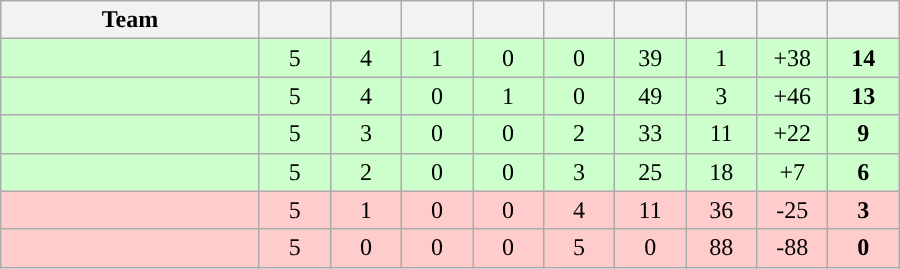<table class="wikitable" style="text-align:center;">
<tr>
<th width=165>Team</th>
<th width=40></th>
<th width=40></th>
<th width=40></th>
<th width=40></th>
<th width=40></th>
<th width=40></th>
<th width=40></th>
<th width=40></th>
<th width=40></th>
</tr>
<tr bgcolor=ccffcc style="background:">
<td style="text-align:left;"></td>
<td>5</td>
<td>4</td>
<td>1</td>
<td>0</td>
<td>0</td>
<td>39</td>
<td>1</td>
<td>+38</td>
<td><strong>14</strong></td>
</tr>
<tr bgcolor=ccffcc style="background:">
<td style="text-align:left;"></td>
<td>5</td>
<td>4</td>
<td>0</td>
<td>1</td>
<td>0</td>
<td>49</td>
<td>3</td>
<td>+46</td>
<td><strong>13</strong></td>
</tr>
<tr bgcolor=ccffcc style="background:">
<td style="text-align:left;"></td>
<td>5</td>
<td>3</td>
<td>0</td>
<td>0</td>
<td>2</td>
<td>33</td>
<td>11</td>
<td>+22</td>
<td><strong>9</strong></td>
</tr>
<tr bgcolor=ccffcc style="background:">
<td style="text-align:left;"></td>
<td>5</td>
<td>2</td>
<td>0</td>
<td>0</td>
<td>3</td>
<td>25</td>
<td>18</td>
<td>+7</td>
<td><strong>6</strong></td>
</tr>
<tr bgcolor=ffcccc style="background:">
<td style="text-align:left;"></td>
<td>5</td>
<td>1</td>
<td>0</td>
<td>0</td>
<td>4</td>
<td>11</td>
<td>36</td>
<td>-25</td>
<td><strong>3</strong></td>
</tr>
<tr bgcolor=ffcccc style="background:">
<td style="text-align:left;"></td>
<td>5</td>
<td>0</td>
<td>0</td>
<td>0</td>
<td>5</td>
<td>0</td>
<td>88</td>
<td>-88</td>
<td><strong>0</strong></td>
</tr>
</table>
